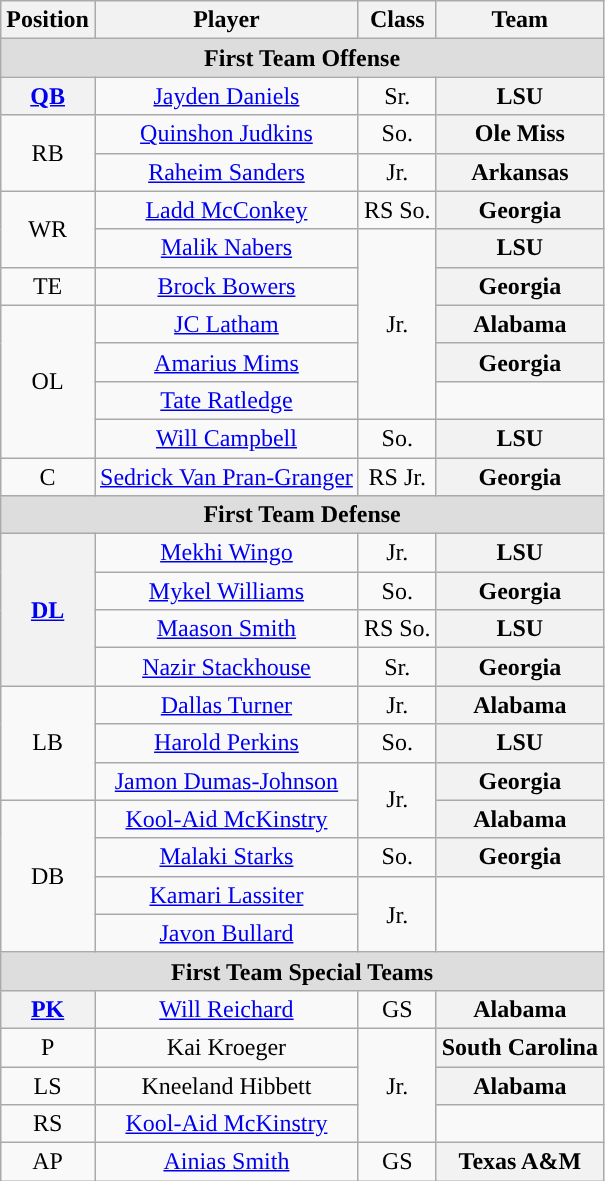<table class="wikitable">
<tr>
<th>Position</th>
<th>Player</th>
<th>Class</th>
<th>Team</th>
</tr>
<tr>
<td colspan="4" style="text-align:center; background:#ddd;"><strong>First Team Offense</strong></td>
</tr>
<tr style="text-align:center;">
<th rowspan="1"><a href='#'>QB</a></th>
<td><a href='#'>Jayden Daniels</a></td>
<td>Sr.</td>
<th>LSU</th>
</tr>
<tr style="text-align:center;">
<td rowspan=2>RB</td>
<td><a href='#'>Quinshon Judkins</a></td>
<td>So.</td>
<th>Ole Miss</th>
</tr>
<tr style="text-align:center;">
<td><a href='#'>Raheim Sanders</a></td>
<td>Jr.</td>
<th>Arkansas</th>
</tr>
<tr style="text-align:center;">
<td rowspan=2>WR</td>
<td><a href='#'>Ladd McConkey</a></td>
<td>RS So.</td>
<th>Georgia</th>
</tr>
<tr style="text-align:center;">
<td><a href='#'>Malik Nabers</a></td>
<td rowspan=5>Jr.</td>
<th>LSU</th>
</tr>
<tr style="text-align:center;">
<td>TE</td>
<td><a href='#'>Brock Bowers</a></td>
<th>Georgia</th>
</tr>
<tr style="text-align:center;">
<td rowspan=4>OL</td>
<td><a href='#'>JC Latham</a></td>
<th>Alabama</th>
</tr>
<tr style="text-align:center;">
<td><a href='#'>Amarius Mims</a></td>
<th>Georgia</th>
</tr>
<tr style="text-align:center;">
<td><a href='#'>Tate Ratledge</a></td>
</tr>
<tr style="text-align:center;">
<td><a href='#'>Will Campbell</a></td>
<td>So.</td>
<th>LSU</th>
</tr>
<tr style="text-align:center;">
<td>C</td>
<td><a href='#'>Sedrick Van Pran-Granger</a></td>
<td>RS Jr.</td>
<th>Georgia</th>
</tr>
<tr style="text-align:center;">
<td colspan="4" style="text-align:center; background:#ddd;"><strong>First Team Defense</strong></td>
</tr>
<tr style="text-align:center;">
<th rowspan="4"><a href='#'>DL</a></th>
<td><a href='#'>Mekhi Wingo</a></td>
<td>Jr.</td>
<th>LSU</th>
</tr>
<tr style="text-align:center;">
<td><a href='#'>Mykel Williams</a></td>
<td>So.</td>
<th>Georgia</th>
</tr>
<tr style="text-align:center;">
<td><a href='#'>Maason Smith</a></td>
<td>RS So.</td>
<th>LSU</th>
</tr>
<tr style="text-align:center;">
<td><a href='#'>Nazir Stackhouse</a></td>
<td>Sr.</td>
<th>Georgia</th>
</tr>
<tr style="text-align:center;">
<td rowspan=3>LB</td>
<td><a href='#'>Dallas Turner</a></td>
<td>Jr.</td>
<th>Alabama</th>
</tr>
<tr style="text-align:center;">
<td><a href='#'>Harold Perkins</a></td>
<td>So.</td>
<th>LSU</th>
</tr>
<tr style="text-align:center;">
<td><a href='#'>Jamon Dumas-Johnson</a></td>
<td rowspan=2>Jr.</td>
<th>Georgia</th>
</tr>
<tr style="text-align:center;">
<td rowspan=4>DB</td>
<td><a href='#'>Kool-Aid McKinstry</a></td>
<th>Alabama</th>
</tr>
<tr style="text-align:center;">
<td><a href='#'>Malaki Starks</a></td>
<td>So.</td>
<th>Georgia</th>
</tr>
<tr style="text-align:center;">
<td><a href='#'>Kamari Lassiter</a></td>
<td rowspan=2>Jr.</td>
</tr>
<tr style="text-align:center;">
<td><a href='#'>Javon Bullard</a></td>
</tr>
<tr>
<td colspan="4" style="text-align:center; background:#ddd;"><strong>First Team Special Teams</strong></td>
</tr>
<tr style="text-align:center;">
<th rowspan="1"><a href='#'>PK</a></th>
<td><a href='#'>Will Reichard</a></td>
<td>GS</td>
<th>Alabama</th>
</tr>
<tr style="text-align:center;">
<td>P</td>
<td>Kai Kroeger</td>
<td rowspan=3>Jr.</td>
<th>South Carolina</th>
</tr>
<tr style="text-align:center;">
<td>LS</td>
<td>Kneeland Hibbett</td>
<th>Alabama</th>
</tr>
<tr style="text-align:center;">
<td>RS</td>
<td><a href='#'>Kool-Aid McKinstry</a></td>
</tr>
<tr style="text-align:center;">
<td>AP</td>
<td><a href='#'>Ainias Smith</a></td>
<td>GS</td>
<th>Texas A&M</th>
</tr>
</table>
